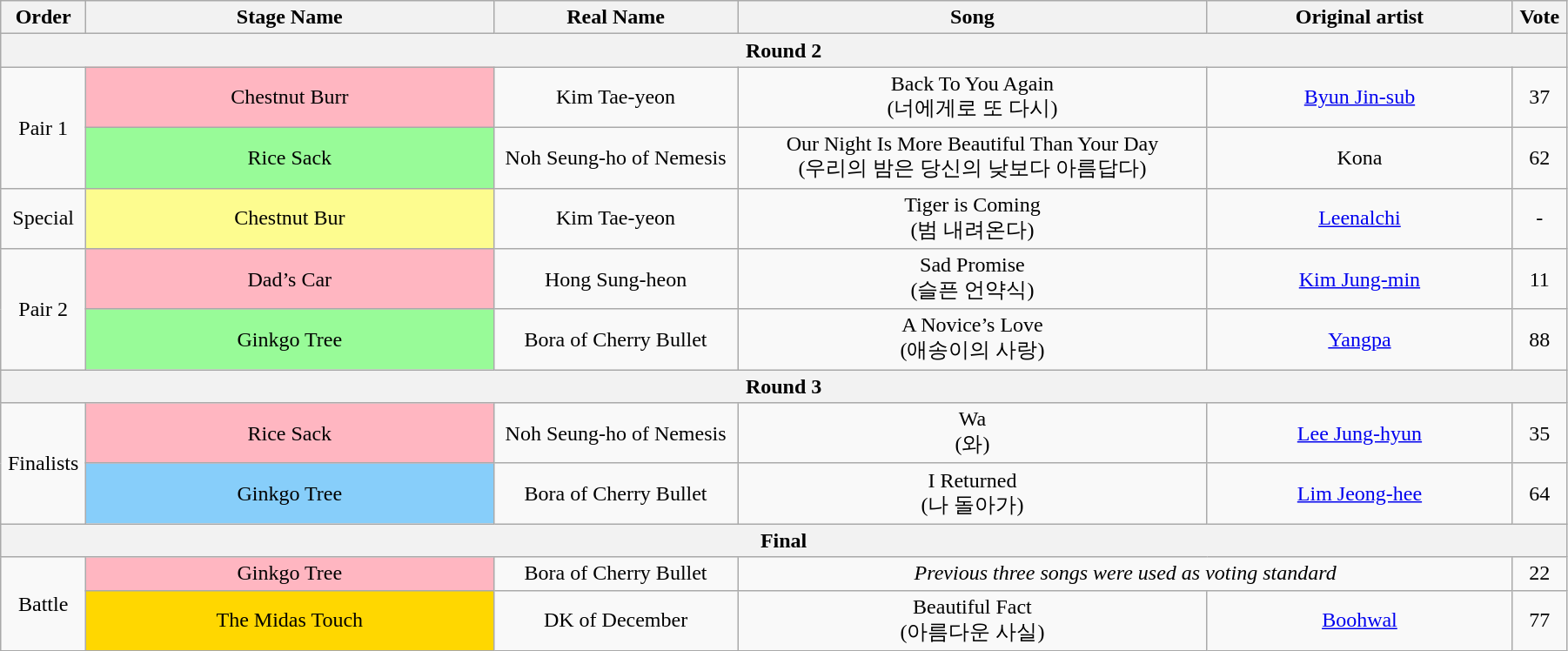<table class="wikitable" style="text-align:center; width:95%;">
<tr>
<th style="width:1%">Order</th>
<th style="width:20%;">Stage Name</th>
<th style="width:12%">Real Name</th>
<th style="width:23%;">Song</th>
<th style="width:15%;">Original artist</th>
<th style="width:1%;">Vote</th>
</tr>
<tr>
<th colspan=6>Round 2</th>
</tr>
<tr>
<td rowspan=2>Pair 1</td>
<td bgcolor="lightpink">Chestnut Burr</td>
<td>Kim Tae-yeon</td>
<td>Back To You Again<br>(너에게로 또 다시)</td>
<td><a href='#'>Byun Jin-sub</a></td>
<td>37</td>
</tr>
<tr>
<td bgcolor="palegreen">Rice Sack</td>
<td>Noh Seung-ho of Nemesis</td>
<td>Our Night Is More Beautiful Than Your Day<br>(우리의 밤은 당신의 낮보다 아름답다)</td>
<td>Kona</td>
<td>62</td>
</tr>
<tr>
<td>Special</td>
<td bgcolor="#FDFC8F">Chestnut Bur</td>
<td>Kim Tae-yeon</td>
<td>Tiger is Coming<br>(범 내려온다)</td>
<td><a href='#'>Leenalchi</a></td>
<td>-</td>
</tr>
<tr>
<td rowspan=2>Pair 2</td>
<td bgcolor="lightpink">Dad’s Car</td>
<td>Hong Sung-heon</td>
<td>Sad Promise<br>(슬픈 언약식)</td>
<td><a href='#'>Kim Jung-min</a></td>
<td>11</td>
</tr>
<tr>
<td bgcolor="palegreen">Ginkgo Tree</td>
<td>Bora of Cherry Bullet</td>
<td>A Novice’s Love<br>(애송이의 사랑)</td>
<td><a href='#'>Yangpa</a></td>
<td>88</td>
</tr>
<tr>
<th colspan=6>Round 3</th>
</tr>
<tr>
<td rowspan=2>Finalists</td>
<td bgcolor="lightpink">Rice Sack</td>
<td>Noh Seung-ho of Nemesis</td>
<td>Wa<br>(와)</td>
<td><a href='#'>Lee Jung-hyun</a></td>
<td>35</td>
</tr>
<tr>
<td bgcolor="lightskyblue">Ginkgo Tree</td>
<td>Bora of Cherry Bullet</td>
<td>I Returned<br>(나 돌아가)</td>
<td><a href='#'>Lim Jeong-hee</a></td>
<td>64</td>
</tr>
<tr>
<th colspan=6>Final</th>
</tr>
<tr>
<td rowspan=2>Battle</td>
<td bgcolor="lightpink">Ginkgo Tree</td>
<td>Bora of Cherry Bullet</td>
<td colspan=2><em>Previous three songs were used as voting standard</em></td>
<td>22</td>
</tr>
<tr>
<td bgcolor="gold">The Midas Touch</td>
<td>DK of December</td>
<td>Beautiful Fact<br>(아름다운 사실)</td>
<td><a href='#'>Boohwal</a></td>
<td>77</td>
</tr>
</table>
